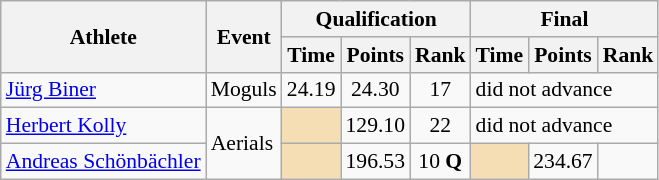<table class="wikitable" style="font-size:90%">
<tr>
<th rowspan="2">Athlete</th>
<th rowspan="2">Event</th>
<th colspan="3">Qualification</th>
<th colspan="3">Final</th>
</tr>
<tr>
<th>Time</th>
<th>Points</th>
<th>Rank</th>
<th>Time</th>
<th>Points</th>
<th>Rank</th>
</tr>
<tr>
<td><a href='#'>Jürg Biner</a></td>
<td>Moguls</td>
<td align="center">24.19</td>
<td align="center">24.30</td>
<td align="center">17</td>
<td colspan="3">did not advance</td>
</tr>
<tr>
<td><a href='#'>Herbert Kolly</a></td>
<td rowspan="2">Aerials</td>
<td bgcolor="wheat"></td>
<td align="center">129.10</td>
<td align="center">22</td>
<td colspan="3">did not advance</td>
</tr>
<tr>
<td><a href='#'>Andreas Schönbächler</a></td>
<td bgcolor="wheat"></td>
<td align="center">196.53</td>
<td align="center">10 <strong>Q</strong></td>
<td bgcolor="wheat"></td>
<td align="center">234.67</td>
<td align="center"></td>
</tr>
</table>
